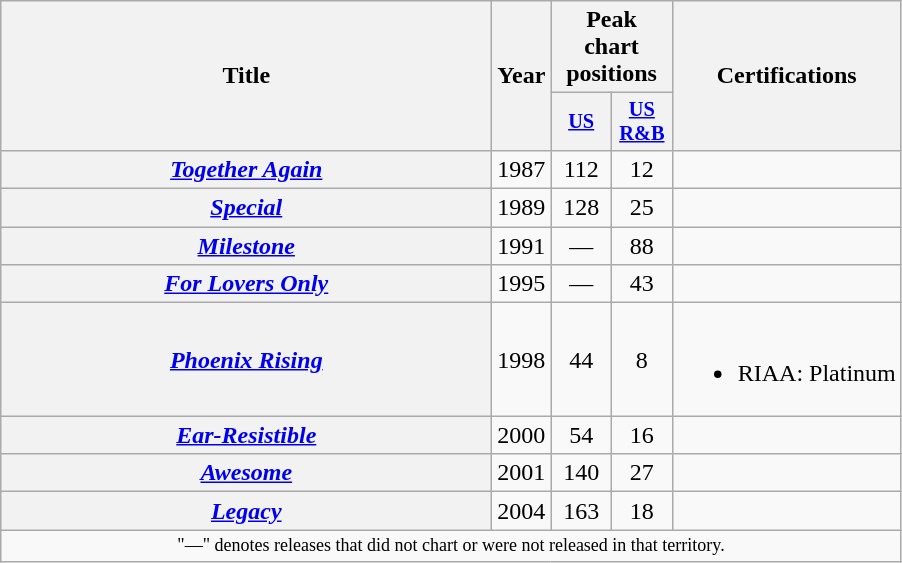<table class="wikitable plainrowheaders" style="text-align:center;">
<tr>
<th rowspan="2" style="width:20em;">Title</th>
<th rowspan="2">Year</th>
<th colspan="2">Peak chart positions</th>
<th rowspan="2">Certifications</th>
</tr>
<tr>
<th scope="col" style="width:2.5em;font-size:85%"><a href='#'>US</a><br></th>
<th scope="col" style="width:2.5em;font-size:85%"><a href='#'>US<br>R&B</a><br></th>
</tr>
<tr>
<th scope="row"><em><a href='#'>Together Again</a></em></th>
<td>1987</td>
<td>112</td>
<td>12</td>
<td></td>
</tr>
<tr>
<th scope="row"><em><a href='#'>Special</a></em></th>
<td>1989</td>
<td>128</td>
<td>25</td>
<td></td>
</tr>
<tr>
<th scope="row"><em><a href='#'>Milestone</a></em></th>
<td>1991</td>
<td>—</td>
<td>88</td>
<td></td>
</tr>
<tr>
<th scope="row"><em><a href='#'>For Lovers Only</a></em></th>
<td>1995</td>
<td>—</td>
<td>43</td>
<td></td>
</tr>
<tr>
<th scope="row"><em><a href='#'>Phoenix Rising</a></em></th>
<td>1998</td>
<td>44</td>
<td>8</td>
<td><br><ul><li>RIAA: Platinum</li></ul></td>
</tr>
<tr>
<th scope="row"><em><a href='#'>Ear-Resistible</a></em></th>
<td>2000</td>
<td>54</td>
<td>16</td>
<td></td>
</tr>
<tr>
<th scope="row"><em><a href='#'>Awesome</a></em></th>
<td>2001</td>
<td>140</td>
<td>27</td>
<td></td>
</tr>
<tr>
<th scope="row"><em><a href='#'>Legacy</a></em></th>
<td>2004</td>
<td>163</td>
<td>18</td>
<td></td>
</tr>
<tr>
<td colspan="8" style="text-align:center; font-size:9pt;">"—" denotes releases that did not chart or were not released in that territory.</td>
</tr>
</table>
